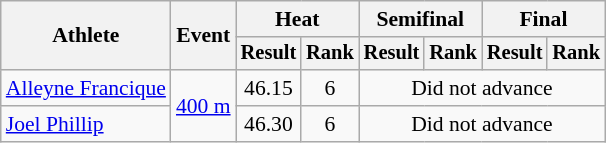<table class=wikitable style="font-size:90%">
<tr>
<th rowspan="2">Athlete</th>
<th rowspan="2">Event</th>
<th colspan="2">Heat</th>
<th colspan="2">Semifinal</th>
<th colspan="2">Final</th>
</tr>
<tr style="font-size:95%">
<th>Result</th>
<th>Rank</th>
<th>Result</th>
<th>Rank</th>
<th>Result</th>
<th>Rank</th>
</tr>
<tr align=center>
<td align=left><a href='#'>Alleyne Francique</a></td>
<td align=left rowspan=2><a href='#'>400 m</a></td>
<td>46.15</td>
<td>6</td>
<td colspan=4>Did not advance</td>
</tr>
<tr align=center>
<td align=left><a href='#'>Joel Phillip</a></td>
<td>46.30</td>
<td>6</td>
<td colspan=4>Did not advance</td>
</tr>
</table>
